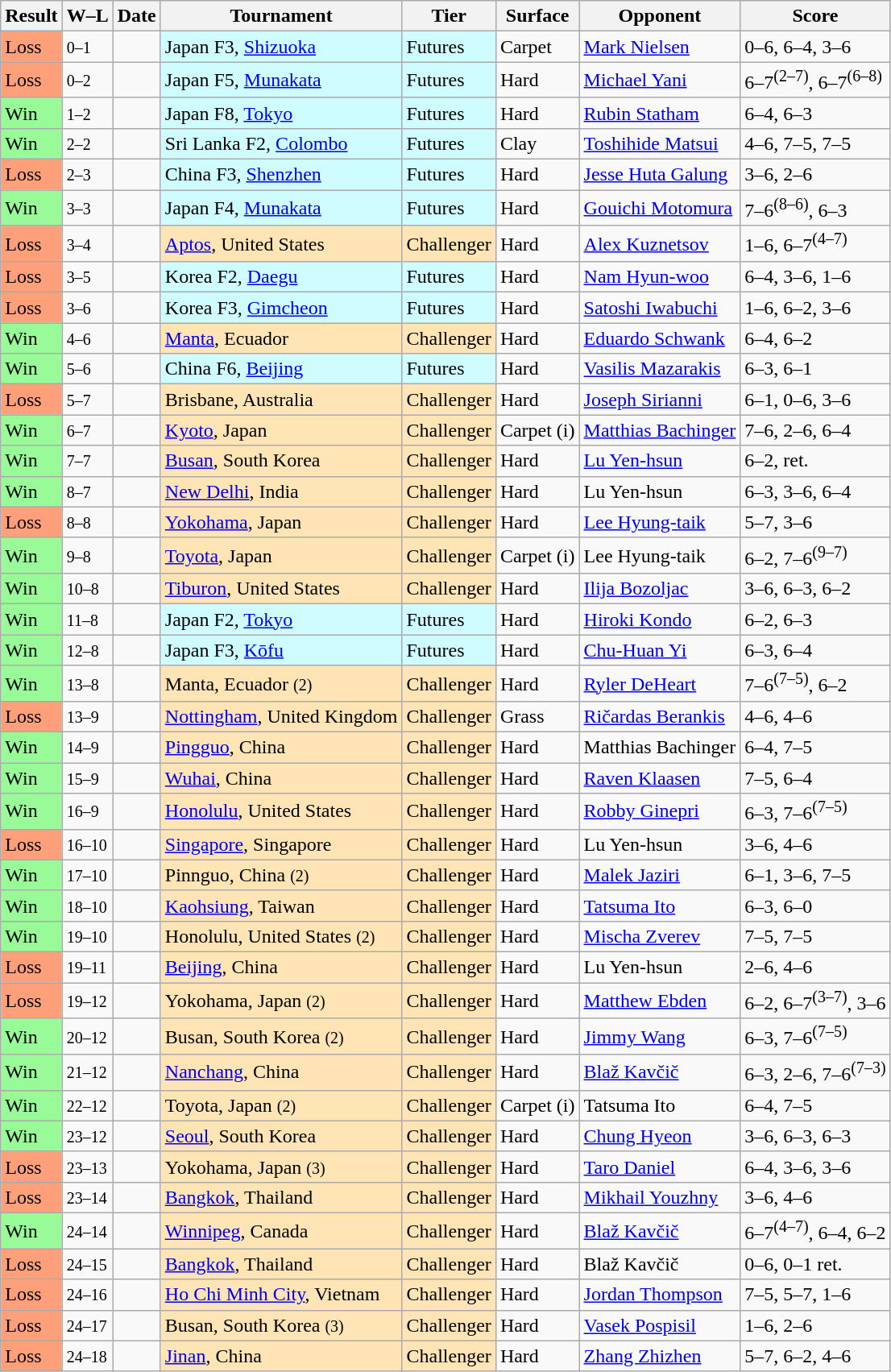<table class="sortable wikitable">
<tr>
<th>Result</th>
<th class="unsortable">W–L</th>
<th>Date</th>
<th>Tournament</th>
<th>Tier</th>
<th>Surface</th>
<th>Opponent</th>
<th class="unsortable">Score</th>
</tr>
<tr>
<td bgcolor=FFA07A>Loss</td>
<td><small>0–1</small></td>
<td></td>
<td style="background:#cffcff;">Japan F3, <a href='#'>Shizuoka</a></td>
<td style="background:#cffcff;">Futures</td>
<td>Carpet</td>
<td> <a href='#'>Mark Nielsen</a></td>
<td>0–6, 6–4, 3–6</td>
</tr>
<tr>
<td bgcolor=FFA07A>Loss</td>
<td><small>0–2</small></td>
<td></td>
<td style="background:#cffcff;">Japan F5, <a href='#'>Munakata</a></td>
<td style="background:#cffcff;">Futures</td>
<td>Hard</td>
<td> <a href='#'>Michael Yani</a></td>
<td>6–7<sup>(2–7)</sup>, 6–7<sup>(6–8)</sup></td>
</tr>
<tr>
<td bgcolor=98FB98>Win</td>
<td><small>1–2</small></td>
<td></td>
<td style="background:#cffcff;">Japan F8, <a href='#'>Tokyo</a></td>
<td style="background:#cffcff;">Futures</td>
<td>Hard</td>
<td> <a href='#'>Rubin Statham</a></td>
<td>6–4, 6–3</td>
</tr>
<tr>
<td bgcolor=98FB98>Win</td>
<td><small>2–2</small></td>
<td></td>
<td style="background:#cffcff;">Sri Lanka F2, <a href='#'>Colombo</a></td>
<td style="background:#cffcff;">Futures</td>
<td>Clay</td>
<td> <a href='#'>Toshihide Matsui</a></td>
<td>4–6, 7–5, 7–5</td>
</tr>
<tr>
<td bgcolor=FFA07A>Loss</td>
<td><small>2–3</small></td>
<td></td>
<td style="background:#cffcff;">China F3, <a href='#'>Shenzhen</a></td>
<td style="background:#cffcff;">Futures</td>
<td>Hard</td>
<td> <a href='#'>Jesse Huta Galung</a></td>
<td>3–6, 2–6</td>
</tr>
<tr>
<td bgcolor=98FB98>Win</td>
<td><small>3–3</small></td>
<td></td>
<td style="background:#cffcff;">Japan F4, <a href='#'>Munakata</a></td>
<td style="background:#cffcff;">Futures</td>
<td>Hard</td>
<td> <a href='#'>Gouichi Motomura</a></td>
<td>7–6<sup>(8–6)</sup>, 6–3</td>
</tr>
<tr>
<td bgcolor=FFA07A>Loss</td>
<td><small>3–4</small></td>
<td></td>
<td style="background:moccasin;"><a href='#'>Aptos</a>, United States</td>
<td style="background:moccasin;">Challenger</td>
<td>Hard</td>
<td> <a href='#'>Alex Kuznetsov</a></td>
<td>1–6, 6–7<sup>(4–7)</sup></td>
</tr>
<tr>
<td bgcolor=FFA07A>Loss</td>
<td><small>3–5</small></td>
<td></td>
<td style="background:#cffcff;">Korea F2, <a href='#'>Daegu</a></td>
<td style="background:#cffcff;">Futures</td>
<td>Hard</td>
<td> <a href='#'>Nam Hyun-woo</a></td>
<td>6–4, 3–6, 1–6</td>
</tr>
<tr>
<td bgcolor=FFA07A>Loss</td>
<td><small>3–6</small></td>
<td></td>
<td style="background:#cffcff;">Korea F3, <a href='#'>Gimcheon</a></td>
<td style="background:#cffcff;">Futures</td>
<td>Hard</td>
<td> <a href='#'>Satoshi Iwabuchi</a></td>
<td>1–6, 6–2, 3–6</td>
</tr>
<tr>
<td bgcolor=98FB98>Win</td>
<td><small>4–6</small></td>
<td></td>
<td style="background:moccasin;"><a href='#'>Manta</a>, Ecuador</td>
<td style="background:moccasin;">Challenger</td>
<td>Hard</td>
<td> <a href='#'>Eduardo Schwank</a></td>
<td>6–4, 6–2</td>
</tr>
<tr>
<td bgcolor=98FB98>Win</td>
<td><small>5–6</small></td>
<td></td>
<td style="background:#cffcff;">China F6, <a href='#'>Beijing</a></td>
<td style="background:#cffcff;">Futures</td>
<td>Hard</td>
<td> <a href='#'>Vasilis Mazarakis</a></td>
<td>6–3, 6–1</td>
</tr>
<tr>
<td bgcolor=FFA07A>Loss</td>
<td><small>5–7</small></td>
<td></td>
<td style="background:moccasin;">Brisbane, Australia</td>
<td style="background:moccasin;">Challenger</td>
<td>Hard</td>
<td> <a href='#'>Joseph Sirianni</a></td>
<td>6–1, 0–6, 3–6</td>
</tr>
<tr>
<td bgcolor=98FB98>Win</td>
<td><small>6–7</small></td>
<td></td>
<td style="background:moccasin;"><a href='#'>Kyoto</a>, Japan</td>
<td style="background:moccasin;">Challenger</td>
<td>Carpet (i)</td>
<td> <a href='#'>Matthias Bachinger</a></td>
<td>7–6, 2–6, 6–4</td>
</tr>
<tr>
<td bgcolor=98FB98>Win</td>
<td><small>7–7</small></td>
<td></td>
<td style="background:moccasin;"><a href='#'>Busan</a>, South Korea</td>
<td style="background:moccasin;">Challenger</td>
<td>Hard</td>
<td> <a href='#'>Lu Yen-hsun</a></td>
<td>6–2, ret.</td>
</tr>
<tr>
<td bgcolor=98FB98>Win</td>
<td><small>8–7</small></td>
<td></td>
<td style="background:moccasin;"><a href='#'>New Delhi</a>, India</td>
<td style="background:moccasin;">Challenger</td>
<td>Hard</td>
<td> Lu Yen-hsun</td>
<td>6–3, 3–6, 6–4</td>
</tr>
<tr>
<td bgcolor=FFA07A>Loss</td>
<td><small>8–8</small></td>
<td></td>
<td style="background:moccasin;"><a href='#'>Yokohama</a>, Japan</td>
<td style="background:moccasin;">Challenger</td>
<td>Hard</td>
<td> <a href='#'>Lee Hyung-taik</a></td>
<td>5–7, 3–6</td>
</tr>
<tr>
<td bgcolor=98FB98>Win</td>
<td><small>9–8</small></td>
<td></td>
<td style="background:moccasin;"><a href='#'>Toyota</a>, Japan</td>
<td style="background:moccasin;">Challenger</td>
<td>Carpet (i)</td>
<td> Lee Hyung-taik</td>
<td>6–2, 7–6<sup>(9–7)</sup></td>
</tr>
<tr>
<td bgcolor=98FB98>Win</td>
<td><small>10–8</small></td>
<td><a href='#'></a></td>
<td style="background:moccasin;"><a href='#'>Tiburon</a>, United States</td>
<td style="background:moccasin;">Challenger</td>
<td>Hard</td>
<td> <a href='#'>Ilija Bozoljac</a></td>
<td>3–6, 6–3, 6–2</td>
</tr>
<tr>
<td bgcolor=98FB98>Win</td>
<td><small>11–8</small></td>
<td></td>
<td style="background:#cffcff;">Japan F2, <a href='#'>Tokyo</a></td>
<td style="background:#cffcff;">Futures</td>
<td>Hard</td>
<td> <a href='#'>Hiroki Kondo</a></td>
<td>6–2, 6–3</td>
</tr>
<tr>
<td bgcolor=98FB98>Win</td>
<td><small>12–8</small></td>
<td></td>
<td style="background:#cffcff;">Japan F3, <a href='#'>Kōfu</a></td>
<td style="background:#cffcff;">Futures</td>
<td>Hard</td>
<td> <a href='#'>Chu-Huan Yi</a></td>
<td>6–3, 6–4</td>
</tr>
<tr>
<td bgcolor=98FB98>Win</td>
<td><small>13–8</small></td>
<td><a href='#'></a></td>
<td style="background:moccasin;">Manta, Ecuador <small>(2)</small></td>
<td style="background:moccasin;">Challenger</td>
<td>Hard</td>
<td> <a href='#'>Ryler DeHeart</a></td>
<td>7–6<sup>(7–5)</sup>, 6–2</td>
</tr>
<tr>
<td bgcolor=FFA07A>Loss</td>
<td><small>13–9</small></td>
<td><a href='#'></a></td>
<td style="background:moccasin;"><a href='#'>Nottingham</a>, United Kingdom</td>
<td style="background:moccasin;">Challenger</td>
<td>Grass</td>
<td> <a href='#'>Ričardas Berankis</a></td>
<td>4–6, 4–6</td>
</tr>
<tr>
<td bgcolor=98FB98>Win</td>
<td><small>14–9</small></td>
<td><a href='#'></a></td>
<td style="background:moccasin;"><a href='#'>Pingguo</a>, China</td>
<td style="background:moccasin;">Challenger</td>
<td>Hard</td>
<td> Matthias Bachinger</td>
<td>6–4, 7–5</td>
</tr>
<tr>
<td bgcolor=98FB98>Win</td>
<td><small>15–9</small></td>
<td><a href='#'></a></td>
<td style="background:moccasin;"><a href='#'>Wuhai</a>, China</td>
<td style="background:moccasin;">Challenger</td>
<td>Hard</td>
<td> <a href='#'>Raven Klaasen</a></td>
<td>7–5, 6–4</td>
</tr>
<tr>
<td bgcolor=98FB98>Win</td>
<td><small>16–9</small></td>
<td><a href='#'></a></td>
<td style="background:moccasin;"><a href='#'>Honolulu</a>, United States</td>
<td style="background:moccasin;">Challenger</td>
<td>Hard</td>
<td> <a href='#'>Robby Ginepri</a></td>
<td>6–3, 7–6<sup>(7–5)</sup></td>
</tr>
<tr>
<td bgcolor=FFA07A>Loss</td>
<td><small>16–10</small></td>
<td><a href='#'></a></td>
<td style="background:moccasin;"><a href='#'>Singapore</a>, Singapore</td>
<td style="background:moccasin;">Challenger</td>
<td>Hard</td>
<td> Lu Yen-hsun</td>
<td>3–6, 4–6</td>
</tr>
<tr>
<td bgcolor=98FB98>Win</td>
<td><small>17–10</small></td>
<td><a href='#'></a></td>
<td style="background:moccasin;">Pinnguo, China <small>(2)</small></td>
<td style="background:moccasin;">Challenger</td>
<td>Hard</td>
<td> <a href='#'>Malek Jaziri</a></td>
<td>6–1, 3–6, 7–5</td>
</tr>
<tr>
<td bgcolor=98FB98>Win</td>
<td><small>18–10</small></td>
<td><a href='#'></a></td>
<td style="background:moccasin;"><a href='#'>Kaohsiung</a>, Taiwan</td>
<td style="background:moccasin;">Challenger</td>
<td>Hard</td>
<td> <a href='#'>Tatsuma Ito</a></td>
<td>6–3, 6–0</td>
</tr>
<tr>
<td bgcolor=98FB98>Win</td>
<td><small>19–10</small></td>
<td><a href='#'></a></td>
<td style="background:moccasin;">Honolulu, United States <small>(2)</small></td>
<td style="background:moccasin;">Challenger</td>
<td>Hard</td>
<td> <a href='#'>Mischa Zverev</a></td>
<td>7–5, 7–5</td>
</tr>
<tr>
<td bgcolor=FFA07A>Loss</td>
<td><small>19–11</small></td>
<td><a href='#'></a></td>
<td style="background:moccasin;"><a href='#'>Beijing</a>, China</td>
<td style="background:moccasin;">Challenger</td>
<td>Hard</td>
<td> Lu Yen-hsun</td>
<td>2–6, 4–6</td>
</tr>
<tr>
<td bgcolor=FFA07A>Loss</td>
<td><small>19–12</small></td>
<td><a href='#'></a></td>
<td style="background:moccasin;">Yokohama, Japan <small>(2)</small></td>
<td style="background:moccasin;">Challenger</td>
<td>Hard</td>
<td> <a href='#'>Matthew Ebden</a></td>
<td>6–2, 6–7<sup>(3–7)</sup>, 3–6</td>
</tr>
<tr>
<td bgcolor=98FB98>Win</td>
<td><small>20–12</small></td>
<td><a href='#'></a></td>
<td style="background:moccasin;">Busan, South Korea <small>(2)</small></td>
<td style="background:moccasin;">Challenger</td>
<td>Hard</td>
<td> <a href='#'>Jimmy Wang</a></td>
<td>6–3, 7–6<sup>(7–5)</sup></td>
</tr>
<tr>
<td bgcolor=98FB98>Win</td>
<td><small>21–12</small></td>
<td><a href='#'></a></td>
<td style="background:moccasin;"><a href='#'>Nanchang</a>, China</td>
<td style="background:moccasin;">Challenger</td>
<td>Hard</td>
<td> <a href='#'>Blaž Kavčič</a></td>
<td>6–3, 2–6, 7–6<sup>(7–3)</sup></td>
</tr>
<tr>
<td bgcolor=98FB98>Win</td>
<td><small>22–12</small></td>
<td><a href='#'></a></td>
<td style="background:moccasin;">Toyota, Japan <small>(2)</small></td>
<td style="background:moccasin;">Challenger</td>
<td>Carpet (i)</td>
<td> Tatsuma Ito</td>
<td>6–4, 7–5</td>
</tr>
<tr>
<td bgcolor=98FB98>Win</td>
<td><small>23–12</small></td>
<td><a href='#'></a></td>
<td style="background:moccasin;"><a href='#'>Seoul</a>, South Korea</td>
<td style="background:moccasin;">Challenger</td>
<td>Hard</td>
<td> <a href='#'>Chung Hyeon</a></td>
<td>3–6, 6–3, 6–3</td>
</tr>
<tr>
<td bgcolor=FFA07A>Loss</td>
<td><small>23–13</small></td>
<td><a href='#'></a></td>
<td style="background:moccasin;">Yokohama, Japan <small>(3)</small></td>
<td style="background:moccasin;">Challenger</td>
<td>Hard</td>
<td> <a href='#'>Taro Daniel</a></td>
<td>6–4, 3–6, 3–6</td>
</tr>
<tr>
<td bgcolor=FFA07A>Loss</td>
<td><small>23–14</small></td>
<td><a href='#'></a></td>
<td style="background:moccasin;"><a href='#'>Bangkok</a>, Thailand</td>
<td style="background:moccasin;">Challenger</td>
<td>Hard</td>
<td> <a href='#'>Mikhail Youzhny</a></td>
<td>3–6, 4–6</td>
</tr>
<tr>
<td bgcolor=98FB98>Win</td>
<td><small>24–14</small></td>
<td><a href='#'></a></td>
<td style="background:moccasin;"><a href='#'>Winnipeg</a>, Canada</td>
<td style="background:moccasin;">Challenger</td>
<td>Hard</td>
<td> <a href='#'>Blaž Kavčič</a></td>
<td>6–7<sup>(4–7)</sup>, 6–4, 6–2</td>
</tr>
<tr>
<td bgcolor=FFA07A>Loss</td>
<td><small>24–15</small></td>
<td><a href='#'></a></td>
<td style="background:moccasin;"><a href='#'>Bangkok</a>, Thailand</td>
<td style="background:moccasin;">Challenger</td>
<td>Hard</td>
<td> Blaž Kavčič</td>
<td>0–6, 0–1 ret.</td>
</tr>
<tr>
<td bgcolor=FFA07A>Loss</td>
<td><small>24–16</small></td>
<td><a href='#'></a></td>
<td style="background:moccasin;"><a href='#'>Ho Chi Minh City</a>, Vietnam</td>
<td style="background:moccasin;">Challenger</td>
<td>Hard</td>
<td> <a href='#'>Jordan Thompson</a></td>
<td>7–5, 5–7, 1–6</td>
</tr>
<tr>
<td bgcolor=FFA07A>Loss</td>
<td><small>24–17</small></td>
<td><a href='#'></a></td>
<td style="background:moccasin;">Busan, South Korea <small>(3)</small></td>
<td style="background:moccasin;">Challenger</td>
<td>Hard</td>
<td> <a href='#'>Vasek Pospisil</a></td>
<td>1–6, 2–6</td>
</tr>
<tr>
<td bgcolor=FFA07A>Loss</td>
<td><small>24–18</small></td>
<td><a href='#'></a></td>
<td style="background:moccasin;"><a href='#'>Jinan</a>, China</td>
<td style="background:moccasin;">Challenger</td>
<td>Hard</td>
<td> <a href='#'>Zhang Zhizhen</a></td>
<td>5–7, 6–2, 4–6</td>
</tr>
</table>
